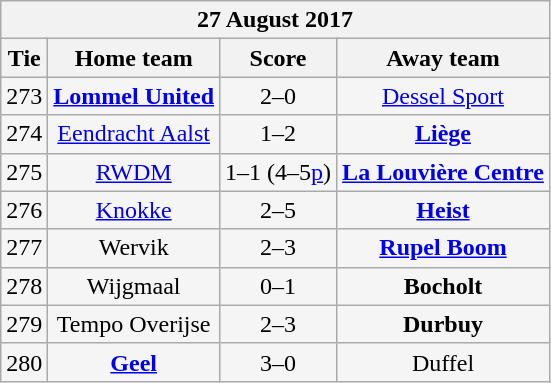<table class="wikitable" style="background:WhiteSmoke; text-align:center">
<tr>
<th colspan="4">27 August 2017</th>
</tr>
<tr>
<th>Tie</th>
<th>Home team</th>
<th>Score</th>
<th>Away team</th>
</tr>
<tr>
<td>273</td>
<td><strong><a href='#'>Lommel United</a></strong></td>
<td>2–0</td>
<td><a href='#'>Dessel Sport</a></td>
</tr>
<tr>
<td>274</td>
<td><a href='#'>Eendracht Aalst</a></td>
<td>1–2</td>
<td><strong><a href='#'>Liège</a></strong></td>
</tr>
<tr>
<td>275</td>
<td><a href='#'>RWDM</a></td>
<td>1–1 (4–5<a href='#'>p</a>)</td>
<td><strong><a href='#'>La Louvière Centre</a></strong></td>
</tr>
<tr>
<td>276</td>
<td><a href='#'>Knokke</a></td>
<td>2–5</td>
<td><strong><a href='#'>Heist</a></strong></td>
</tr>
<tr>
<td>277</td>
<td>Wervik</td>
<td>2–3</td>
<td><strong><a href='#'>Rupel Boom</a></strong></td>
</tr>
<tr>
<td>278</td>
<td>Wijgmaal</td>
<td>0–1</td>
<td><strong>Bocholt</strong></td>
</tr>
<tr>
<td>279</td>
<td>Tempo Overijse</td>
<td>2–3</td>
<td><strong>Durbuy</strong></td>
</tr>
<tr>
<td>280</td>
<td><strong><a href='#'>Geel</a> </strong></td>
<td>3–0</td>
<td>Duffel</td>
</tr>
</table>
